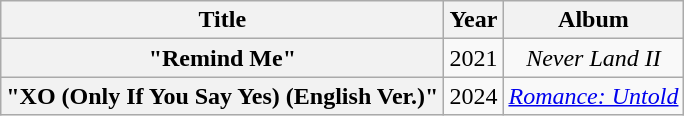<table class="wikitable plainrowheaders" style="text-align:center;">
<tr>
<th scope="col">Title</th>
<th scope="col">Year</th>
<th scope="col">Album</th>
</tr>
<tr>
<th scope="row">"Remind Me"<br></th>
<td>2021</td>
<td><em>Never Land II</em></td>
</tr>
<tr>
<th scope="row">"XO (Only If You Say Yes) (English Ver.)"<br></th>
<td>2024</td>
<td><em><a href='#'>Romance: Untold</a></em></td>
</tr>
</table>
